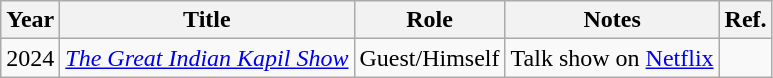<table class="wikitable">
<tr>
<th>Year</th>
<th>Title</th>
<th>Role</th>
<th>Notes</th>
<th>Ref.</th>
</tr>
<tr>
<td>2024</td>
<td><em><a href='#'>The Great Indian Kapil Show</a></em></td>
<td>Guest/Himself</td>
<td>Talk show on <a href='#'>Netflix</a></td>
<td></td>
</tr>
</table>
